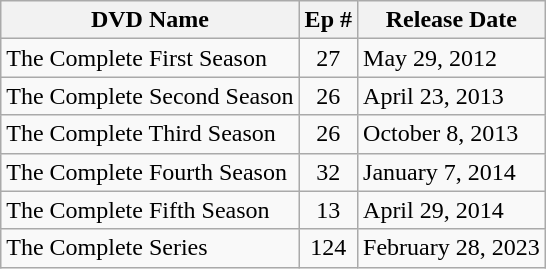<table class="wikitable">
<tr>
<th>DVD Name</th>
<th>Ep #</th>
<th>Release Date</th>
</tr>
<tr>
<td>The Complete First Season</td>
<td style="text-align:center;">27</td>
<td>May 29, 2012</td>
</tr>
<tr>
<td>The Complete Second Season</td>
<td style="text-align:center;">26</td>
<td>April 23, 2013</td>
</tr>
<tr>
<td>The Complete Third Season</td>
<td style="text-align:center;">26</td>
<td>October 8, 2013</td>
</tr>
<tr>
<td>The Complete Fourth Season</td>
<td style="text-align:center;">32</td>
<td>January 7, 2014</td>
</tr>
<tr>
<td>The Complete Fifth Season</td>
<td style="text-align:center;">13</td>
<td>April 29, 2014</td>
</tr>
<tr>
<td>The Complete Series</td>
<td style="text-align:center;">124</td>
<td>February 28, 2023</td>
</tr>
</table>
